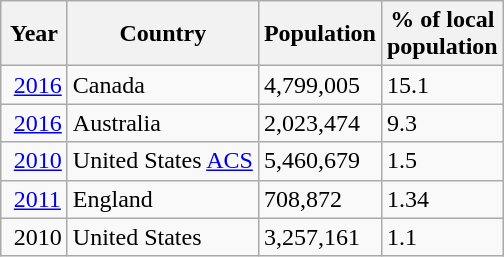<table class="wikitable sortable" font-size:80%;" style="float:right">
<tr>
<th>Year</th>
<th>Country</th>
<th>Population</th>
<th>% of local<br>population</th>
</tr>
<tr>
<td style="text-align:left; text-indent:5px;"><a href='#'>2016</a></td>
<td>Canada</td>
<td>4,799,005</td>
<td>15.1</td>
</tr>
<tr>
<td style="text-align:left; text-indent:5px;"><a href='#'>2016</a></td>
<td>Australia</td>
<td>2,023,474</td>
<td>9.3</td>
</tr>
<tr>
<td style="text-align:left; text-indent:5px;"><a href='#'>2010</a></td>
<td>United States <a href='#'>ACS</a></td>
<td>5,460,679</td>
<td>1.5</td>
</tr>
<tr>
<td style="text-align:left; text-indent:5px;"><a href='#'>2011</a></td>
<td>England</td>
<td>708,872</td>
<td>1.34</td>
</tr>
<tr>
<td style="text-align:left; text-indent:5px;">2010</td>
<td>United States</td>
<td>3,257,161<br></td>
<td>1.1</td>
</tr>
</table>
